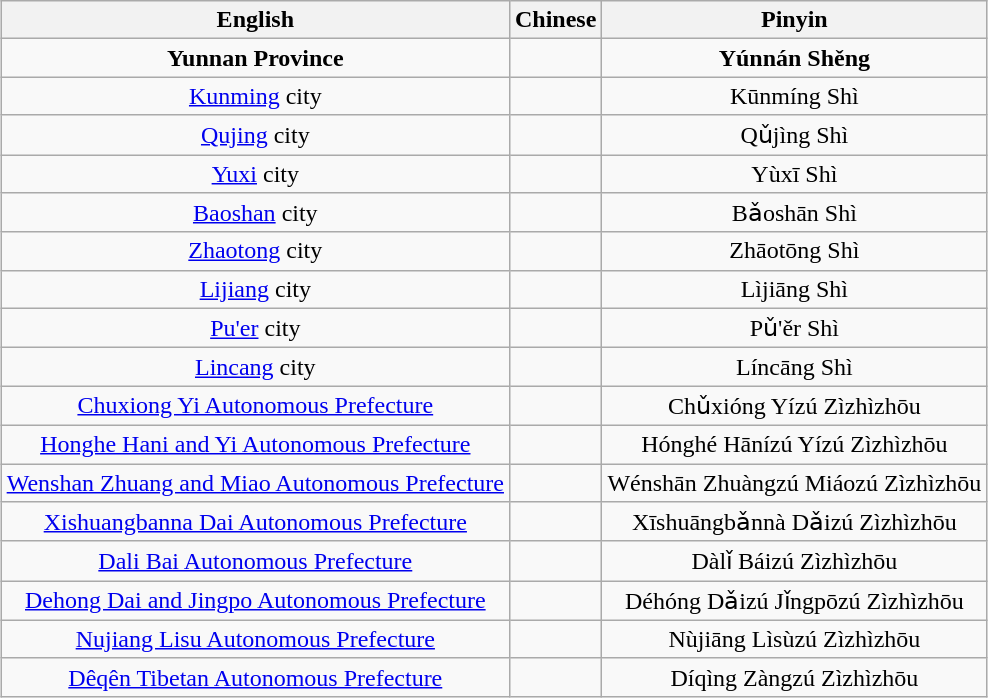<table class="wikitable sortable collapsible collapsed" style="text-font:90%; width:auto; text-align:center; margin-left: auto; margin-right: auto;">
<tr>
<th>English</th>
<th>Chinese</th>
<th>Pinyin</th>
</tr>
<tr>
<td><strong>Yunnan Province</strong></td>
<td></td>
<td><strong>Yúnnán Shěng</strong></td>
</tr>
<tr>
<td><a href='#'>Kunming</a> city</td>
<td></td>
<td>Kūnmíng Shì</td>
</tr>
<tr>
<td><a href='#'>Qujing</a> city</td>
<td></td>
<td>Qǔjìng Shì</td>
</tr>
<tr>
<td><a href='#'>Yuxi</a> city</td>
<td></td>
<td>Yùxī Shì</td>
</tr>
<tr>
<td><a href='#'>Baoshan</a> city</td>
<td></td>
<td>Bǎoshān Shì</td>
</tr>
<tr>
<td><a href='#'>Zhaotong</a> city</td>
<td></td>
<td>Zhāotōng Shì</td>
</tr>
<tr>
<td><a href='#'>Lijiang</a> city</td>
<td></td>
<td>Lìjiāng Shì</td>
</tr>
<tr>
<td><a href='#'>Pu'er</a> city</td>
<td></td>
<td>Pǔ'ěr Shì</td>
</tr>
<tr>
<td><a href='#'>Lincang</a> city</td>
<td></td>
<td>Líncāng Shì</td>
</tr>
<tr>
<td><a href='#'>Chuxiong Yi Autonomous Prefecture</a></td>
<td></td>
<td>Chǔxióng Yízú Zìzhìzhōu</td>
</tr>
<tr>
<td><a href='#'>Honghe Hani and Yi Autonomous Prefecture</a></td>
<td></td>
<td>Hónghé Hānízú Yízú Zìzhìzhōu</td>
</tr>
<tr>
<td><a href='#'>Wenshan Zhuang and Miao Autonomous Prefecture</a></td>
<td></td>
<td>Wénshān Zhuàngzú Miáozú Zìzhìzhōu</td>
</tr>
<tr>
<td><a href='#'>Xishuangbanna Dai Autonomous Prefecture</a></td>
<td></td>
<td>Xīshuāngbǎnnà Dǎizú Zìzhìzhōu</td>
</tr>
<tr>
<td><a href='#'>Dali Bai Autonomous Prefecture</a></td>
<td></td>
<td>Dàlǐ Báizú Zìzhìzhōu</td>
</tr>
<tr>
<td><a href='#'>Dehong Dai and Jingpo Autonomous Prefecture</a></td>
<td></td>
<td>Déhóng Dǎizú Jǐngpōzú Zìzhìzhōu</td>
</tr>
<tr>
<td><a href='#'>Nujiang Lisu Autonomous Prefecture</a></td>
<td></td>
<td>Nùjiāng Lìsùzú Zìzhìzhōu</td>
</tr>
<tr>
<td><a href='#'>Dêqên Tibetan Autonomous Prefecture</a></td>
<td></td>
<td>Díqìng Zàngzú Zìzhìzhōu</td>
</tr>
</table>
